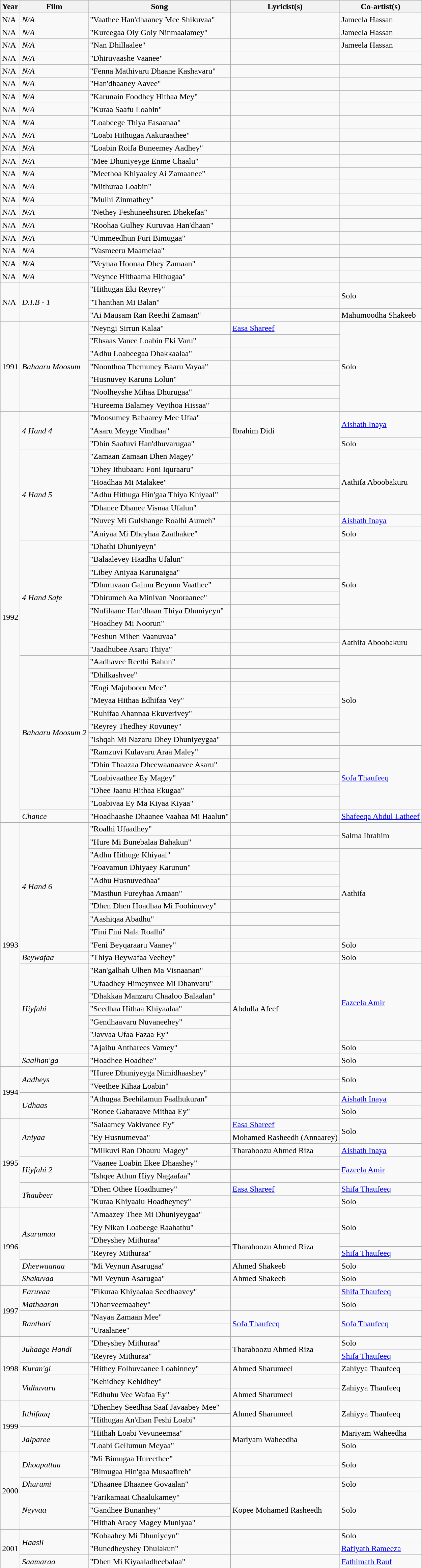<table class="wikitable plainrowheaders">
<tr>
<th scope="col">Year</th>
<th scope="col">Film</th>
<th scope="col">Song</th>
<th scope="col">Lyricist(s)</th>
<th scope="col">Co-artist(s)</th>
</tr>
<tr>
<td>N/A</td>
<td><em>N/A</em></td>
<td>"Vaathee Han'dhaaney Mee Shikuvaa"</td>
<td></td>
<td>Jameela Hassan</td>
</tr>
<tr>
<td>N/A</td>
<td><em>N/A</em></td>
<td>"Kureegaa Oiy Goiy Ninmaalamey"</td>
<td></td>
<td>Jameela Hassan</td>
</tr>
<tr>
<td>N/A</td>
<td><em>N/A</em></td>
<td>"Nan Dhillaalee"</td>
<td></td>
<td>Jameela Hassan</td>
</tr>
<tr>
<td>N/A</td>
<td><em>N/A</em></td>
<td>"Dhiruvaashe Vaanee"</td>
<td></td>
<td></td>
</tr>
<tr>
<td>N/A</td>
<td><em>N/A</em></td>
<td>"Fenna Mathivaru Dhaane Kashavaru"</td>
<td></td>
<td></td>
</tr>
<tr>
<td>N/A</td>
<td><em>N/A</em></td>
<td>"Han'dhaaney Aavee"</td>
<td></td>
<td></td>
</tr>
<tr>
<td>N/A</td>
<td><em>N/A</em></td>
<td>"Karunain Foodhey Hithaa Mey"</td>
<td></td>
<td></td>
</tr>
<tr>
<td>N/A</td>
<td><em>N/A</em></td>
<td>"Kuraa Saafu Loabin"</td>
<td></td>
<td></td>
</tr>
<tr>
<td>N/A</td>
<td><em>N/A</em></td>
<td>"Loabeege Thiya Fasaanaa"</td>
<td></td>
<td></td>
</tr>
<tr>
<td>N/A</td>
<td><em>N/A</em></td>
<td>"Loabi Hithugaa Aakuraathee"</td>
<td></td>
<td></td>
</tr>
<tr>
<td>N/A</td>
<td><em>N/A</em></td>
<td>"Loabin Roifa Buneemey Aadhey"</td>
<td></td>
<td></td>
</tr>
<tr>
<td>N/A</td>
<td><em>N/A</em></td>
<td>"Mee Dhuniyeyge Enme Chaalu"</td>
<td></td>
<td></td>
</tr>
<tr>
<td>N/A</td>
<td><em>N/A</em></td>
<td>"Meethoa Khiyaaley Ai Zamaanee"</td>
<td></td>
<td></td>
</tr>
<tr>
<td>N/A</td>
<td><em>N/A</em></td>
<td>"Mithuraa Loabin"</td>
<td></td>
<td></td>
</tr>
<tr>
<td>N/A</td>
<td><em>N/A</em></td>
<td>"Mulhi Zinmathey"</td>
<td></td>
<td></td>
</tr>
<tr>
<td>N/A</td>
<td><em>N/A</em></td>
<td>"Nethey Feshuneehsuren Dhekefaa"</td>
<td></td>
<td></td>
</tr>
<tr>
<td>N/A</td>
<td><em>N/A</em></td>
<td>"Roohaa Gulhey Kuruvaa Han'dhaan"</td>
<td></td>
<td></td>
</tr>
<tr>
<td>N/A</td>
<td><em>N/A</em></td>
<td>"Ummeedhun Furi Bimugaa"</td>
<td></td>
<td></td>
</tr>
<tr>
<td>N/A</td>
<td><em>N/A</em></td>
<td>"Vasmeeru Maamelaa"</td>
<td></td>
<td></td>
</tr>
<tr>
<td>N/A</td>
<td><em>N/A</em></td>
<td>"Veynaa Hoonaa Dhey Zamaan"</td>
<td></td>
<td></td>
</tr>
<tr>
<td>N/A</td>
<td><em>N/A</em></td>
<td>"Veynee Hithaama Hithugaa"</td>
<td></td>
<td></td>
</tr>
<tr>
<td rowspan="3">N/A</td>
<td rowspan="3"><em>D.I.B - 1</em></td>
<td>"Hithugaa Eki Reyrey"</td>
<td></td>
<td rowspan="2">Solo</td>
</tr>
<tr>
<td>"Thanthan Mi Balan"</td>
<td></td>
</tr>
<tr>
<td>"Ai Mausam Ran Reethi Zamaan"</td>
<td></td>
<td>Mahumoodha Shakeeb</td>
</tr>
<tr>
<td rowspan="7">1991</td>
<td rowspan="7"><em>Bahaaru Moosum</em></td>
<td>"Neyngi Sirrun Kalaa"</td>
<td><a href='#'>Easa Shareef</a></td>
<td rowspan="7">Solo</td>
</tr>
<tr>
<td>"Ehsaas Vanee Loabin Eki Varu"</td>
<td></td>
</tr>
<tr>
<td>"Adhu Loabeegaa Dhakkaalaa"</td>
<td></td>
</tr>
<tr>
<td>"Noonthoa Themuney Baaru Vayaa"</td>
<td></td>
</tr>
<tr>
<td>"Husnuvey Karuna Lolun"</td>
<td></td>
</tr>
<tr>
<td>"Noolheyshe Mihaa Dhurugaa"</td>
<td></td>
</tr>
<tr>
<td>"Hureema Balamey Veythoa Hissaa"</td>
<td></td>
</tr>
<tr>
<td rowspan="32">1992</td>
<td rowspan="3"><em>4 Hand 4</em></td>
<td>"Moosumey Bahaarey Mee Ufaa"</td>
<td rowspan="3">Ibrahim Didi</td>
<td rowspan="2"><a href='#'>Aishath Inaya</a></td>
</tr>
<tr>
<td>"Asaru Meyge Vindhaa"</td>
</tr>
<tr>
<td>"Dhin Saafuvi Han'dhuvarugaa"</td>
<td>Solo</td>
</tr>
<tr>
<td rowspan="7"><em>4 Hand 5</em></td>
<td>"Zamaan Zamaan Dhen Magey"</td>
<td></td>
<td rowspan="5">Aathifa Aboobakuru</td>
</tr>
<tr>
<td>"Dhey Ithubaaru Foni Iquraaru"</td>
<td></td>
</tr>
<tr>
<td>"Hoadhaa Mi Malakee"</td>
<td></td>
</tr>
<tr>
<td>"Adhu Hithuga Hin'gaa Thiya Khiyaal"</td>
<td></td>
</tr>
<tr>
<td>"Dhanee Dhanee Visnaa Ufalun"</td>
<td></td>
</tr>
<tr>
<td>"Nuvey Mi Gulshange Roalhi Aumeh"</td>
<td></td>
<td><a href='#'>Aishath Inaya</a></td>
</tr>
<tr>
<td>"Aniyaa Mi Dheyhaa Zaathakee"</td>
<td></td>
<td>Solo</td>
</tr>
<tr>
<td rowspan="9"><em>4 Hand Safe</em></td>
<td>"Dhathi Dhuniyeyn"</td>
<td></td>
<td rowspan="7">Solo</td>
</tr>
<tr>
<td>"Balaalevey Haadha Ufalun"</td>
<td></td>
</tr>
<tr>
<td>"Libey Aniyaa Karunaigaa"</td>
<td></td>
</tr>
<tr>
<td>"Dhuruvaan Gaimu Beynun Vaathee"</td>
<td></td>
</tr>
<tr>
<td>"Dhirumeh Aa Minivan Nooraanee"</td>
<td></td>
</tr>
<tr>
<td>"Nufilaane Han'dhaan Thiya Dhuniyeyn"</td>
<td></td>
</tr>
<tr>
<td>"Hoadhey Mi Noorun"</td>
<td></td>
</tr>
<tr>
<td>"Feshun Mihen Vaanuvaa"</td>
<td></td>
<td rowspan="2">Aathifa Aboobakuru</td>
</tr>
<tr>
<td>"Jaadhubee Asaru Thiya"</td>
<td></td>
</tr>
<tr>
<td rowspan="12"><em>Bahaaru Moosum 2</em></td>
<td>"Aadhavee Reethi Bahun"</td>
<td></td>
<td rowspan="7">Solo</td>
</tr>
<tr>
<td>"Dhilkashvee"</td>
<td></td>
</tr>
<tr>
<td>"Engi Majubooru Mee"</td>
<td></td>
</tr>
<tr>
<td>"Meyaa Hithaa Edhifaa Vey"</td>
<td></td>
</tr>
<tr>
<td>"Ruhifaa Ahannaa Ekuverivey"</td>
<td></td>
</tr>
<tr>
<td>"Reyrey Thedhey Rovuney"</td>
<td></td>
</tr>
<tr>
<td>"Ishqah Mi Nazaru Dhey Dhuniyeygaa"</td>
<td></td>
</tr>
<tr>
<td>"Ramzuvi Kulavaru Araa Maley"</td>
<td></td>
<td rowspan="5"><a href='#'>Sofa Thaufeeq</a></td>
</tr>
<tr>
<td>"Dhin Thaazaa Dheewaanaavee Asaru"</td>
<td></td>
</tr>
<tr>
<td>"Loabivaathee Ey Magey"</td>
<td></td>
</tr>
<tr>
<td>"Dhee Jaanu Hithaa Ekugaa"</td>
<td></td>
</tr>
<tr>
<td>"Loabivaa Ey Ma Kiyaa Kiyaa"</td>
<td></td>
</tr>
<tr>
<td><em>Chance</em></td>
<td>"Hoadhaashe Dhaanee Vaahaa Mi Haalun"</td>
<td></td>
<td><a href='#'>Shafeeqa Abdul Latheef</a></td>
</tr>
<tr>
<td rowspan="19">1993</td>
<td rowspan="10" scope="row"><em>4 Hand 6</em></td>
<td>"Roalhi Ufaadhey"</td>
<td></td>
<td rowspan="2">Salma Ibrahim</td>
</tr>
<tr>
<td>"Hure Mi Bunebalaa Bahakun"</td>
<td></td>
</tr>
<tr>
<td>"Adhu Hithuge Khiyaal"</td>
<td></td>
<td rowspan="7">Aathifa</td>
</tr>
<tr>
<td>"Foavamun Dhiyaey Karunun"</td>
<td></td>
</tr>
<tr>
<td>"Adhu Husnuvedhaa"</td>
<td></td>
</tr>
<tr>
<td>"Masthun Fureyhaa Amaan"</td>
<td></td>
</tr>
<tr>
<td>"Dhen Dhen Hoadhaa Mi Foohinuvey"</td>
<td></td>
</tr>
<tr>
<td>"Aashiqaa Abadhu"</td>
<td></td>
</tr>
<tr>
<td>"Fini Fini Nala Roalhi"</td>
<td></td>
</tr>
<tr>
<td>"Feni Beyqaraaru Vaaney"</td>
<td></td>
<td>Solo</td>
</tr>
<tr>
<td><em>Beywafaa</em></td>
<td>"Thiya Beywafaa Veehey"</td>
<td></td>
<td>Solo</td>
</tr>
<tr>
<td rowspan="7" scope="row"><em>Hiyfahi</em></td>
<td>"Ran'galhah Ulhen Ma Visnaanan"</td>
<td rowspan="7">Abdulla Afeef</td>
<td rowspan="6"><a href='#'>Fazeela Amir</a></td>
</tr>
<tr>
<td>"Ufaadhey Himeynvee Mi Dhanvaru"</td>
</tr>
<tr>
<td>"Dhakkaa Manzaru Chaaloo Balaalan"</td>
</tr>
<tr>
<td>"Seedhaa Hithaa Khiyaalaa"</td>
</tr>
<tr>
<td>"Gendhaavaru Nuvaneehey"</td>
</tr>
<tr>
<td>"Javvaa Ufaa Fazaa Ey"</td>
</tr>
<tr>
<td>"Ajaibu Antharees Vamey"</td>
<td>Solo</td>
</tr>
<tr>
<td><em>Saalhan'ga</em></td>
<td>"Hoadhee Hoadhee"</td>
<td></td>
<td>Solo</td>
</tr>
<tr>
<td rowspan="4">1994</td>
<td rowspan="2"><em>Aadheys</em></td>
<td>"Huree Dhuniyeyga Nimidhaashey"</td>
<td></td>
<td rowspan="2">Solo</td>
</tr>
<tr>
<td>"Veethee Kihaa Loabin"</td>
<td></td>
</tr>
<tr>
<td rowspan="2"><em>Udhaas</em></td>
<td>"Athugaa Beehilamun Faalhukuran"</td>
<td></td>
<td><a href='#'>Aishath Inaya</a></td>
</tr>
<tr>
<td>"Ronee Gabaraave Mithaa Ey"</td>
<td></td>
<td>Solo</td>
</tr>
<tr>
<td rowspan="7">1995</td>
<td rowspan="3" scope="row"><em>Aniyaa</em></td>
<td>"Salaamey Vakivanee Ey"</td>
<td><a href='#'>Easa Shareef</a></td>
<td rowspan="2">Solo</td>
</tr>
<tr>
<td>"Ey Husnumevaa"</td>
<td>Mohamed Rasheedh (Annaarey)</td>
</tr>
<tr>
<td>"Milkuvi Ran Dhauru Magey"</td>
<td>Tharaboozu Ahmed Riza</td>
<td><a href='#'>Aishath Inaya</a></td>
</tr>
<tr>
<td rowspan="2"><em>Hiyfahi 2</em></td>
<td>"Vaanee Loabin Ekee Dhaashey"</td>
<td></td>
<td rowspan="2"><a href='#'>Fazeela Amir</a></td>
</tr>
<tr>
<td>"Ishqee Athun Hiyy Nagaafaa"</td>
<td></td>
</tr>
<tr>
<td rowspan="2"><em>Thaubeer</em></td>
<td>"Dhen Othee Hoadhumey"</td>
<td><a href='#'>Easa Shareef</a></td>
<td><a href='#'>Shifa Thaufeeq</a></td>
</tr>
<tr>
<td>"Kuraa Khiyaalu Hoadheyney"</td>
<td></td>
<td>Solo</td>
</tr>
<tr>
<td rowspan="6">1996</td>
<td rowspan="4" scope="row"><em>Asurumaa</em></td>
<td>"Amaazey Thee Mi Dhuniyeygaa"</td>
<td></td>
<td rowspan="3">Solo</td>
</tr>
<tr>
<td>"Ey Nikan Loabeege Raahathu"</td>
<td></td>
</tr>
<tr>
<td>"Dheyshey Mithuraa"</td>
<td rowspan="2">Tharaboozu Ahmed Riza</td>
</tr>
<tr>
<td>"Reyrey Mithuraa"</td>
<td><a href='#'>Shifa Thaufeeq</a></td>
</tr>
<tr>
<td><em>Dheewaanaa</em></td>
<td>"Mi Veynun Asarugaa"</td>
<td>Ahmed Shakeeb</td>
<td>Solo</td>
</tr>
<tr>
<td scope="row"><em>Shakuvaa</em></td>
<td>"Mi Veynun Asarugaa"</td>
<td>Ahmed Shakeeb</td>
<td>Solo</td>
</tr>
<tr>
<td rowspan="4">1997</td>
<td><em>Faruvaa</em></td>
<td>"Fikuraa Khiyaalaa Seedhaavey"</td>
<td></td>
<td><a href='#'>Shifa Thaufeeq</a></td>
</tr>
<tr>
<td scope="row"><em>Mathaaran</em></td>
<td>"Dhanveemaahey"</td>
<td></td>
<td>Solo</td>
</tr>
<tr>
<td rowspan="2" scope="row"><em>Ranthari</em></td>
<td>"Nayaa Zamaan Mee"</td>
<td rowspan="2"><a href='#'>Sofa Thaufeeq</a></td>
<td rowspan="2"><a href='#'>Sofa Thaufeeq</a></td>
</tr>
<tr>
<td>"Uraalanee"</td>
</tr>
<tr>
<td rowspan="5">1998</td>
<td rowspan="2" scope="row"><em>Juhaage Handi</em></td>
<td>"Dheyshey Mithuraa"</td>
<td rowspan="2">Tharaboozu Ahmed Riza</td>
<td>Solo</td>
</tr>
<tr>
<td>"Reyrey Mithuraa"</td>
<td><a href='#'>Shifa Thaufeeq</a></td>
</tr>
<tr>
<td scope="row"><em>Kuran'gi</em></td>
<td>"Hithey Folhuvaanee Loabinney"</td>
<td>Ahmed Sharumeel</td>
<td>Zahiyya Thaufeeq</td>
</tr>
<tr>
<td rowspan="2" scope="row"><em>Vidhuvaru</em></td>
<td>"Kehidhey Kehidhey"</td>
<td></td>
<td rowspan="2">Zahiyya Thaufeeq</td>
</tr>
<tr>
<td>"Edhuhu Vee Wafaa Ey"</td>
<td>Ahmed Sharumeel</td>
</tr>
<tr>
<td rowspan="4">1999</td>
<td rowspan="2" scope="row"><em>Itthifaaq</em></td>
<td>"Dhenhey Seedhaa Saaf Javaabey Mee"</td>
<td rowspan="2">Ahmed Sharumeel</td>
<td rowspan="2">Zahiyya Thaufeeq</td>
</tr>
<tr>
<td>"Hithugaa An'dhan Feshi Loabi"</td>
</tr>
<tr>
<td rowspan="2"><em>Jalparee</em></td>
<td>"Hithah Loabi Vevuneemaa"</td>
<td rowspan="2">Mariyam Waheedha</td>
<td>Mariyam Waheedha</td>
</tr>
<tr>
<td>"Loabi Gellumun Meyaa"</td>
<td>Solo</td>
</tr>
<tr>
<td rowspan="6">2000</td>
<td rowspan="2" scope="row"><em>Dhoapattaa</em></td>
<td>"Mi Bimugaa Hureethee"</td>
<td></td>
<td rowspan="2">Solo</td>
</tr>
<tr>
<td>"Bimugaa Hin'gaa Musaafireh"</td>
<td></td>
</tr>
<tr>
<td><em>Dhurumi</em></td>
<td>"Dhaanee Dhaanee Govaalan"</td>
<td></td>
<td>Solo</td>
</tr>
<tr>
<td rowspan="3" scope="row"><em>Neyvaa</em></td>
<td>"Farikamaai Chaalukamey"</td>
<td rowspan="3">Kopee Mohamed Rasheedh</td>
<td rowspan="3">Solo</td>
</tr>
<tr>
<td>"Gandhee Bunanhey"</td>
</tr>
<tr>
<td>"Hithah Araey Magey Muniyaa"</td>
</tr>
<tr>
<td rowspan="3">2001</td>
<td rowspan="2" scope="row"><em>Haasil</em></td>
<td>"Kobaahey Mi Dhuniyeyn"</td>
<td></td>
<td>Solo</td>
</tr>
<tr>
<td>"Bunedheyshey Dhulakun"</td>
<td></td>
<td><a href='#'>Rafiyath Rameeza</a></td>
</tr>
<tr>
<td><em>Saamaraa</em></td>
<td>"Dhen Mi Kiyaaladheebalaa"</td>
<td></td>
<td><a href='#'>Fathimath Rauf</a></td>
</tr>
</table>
